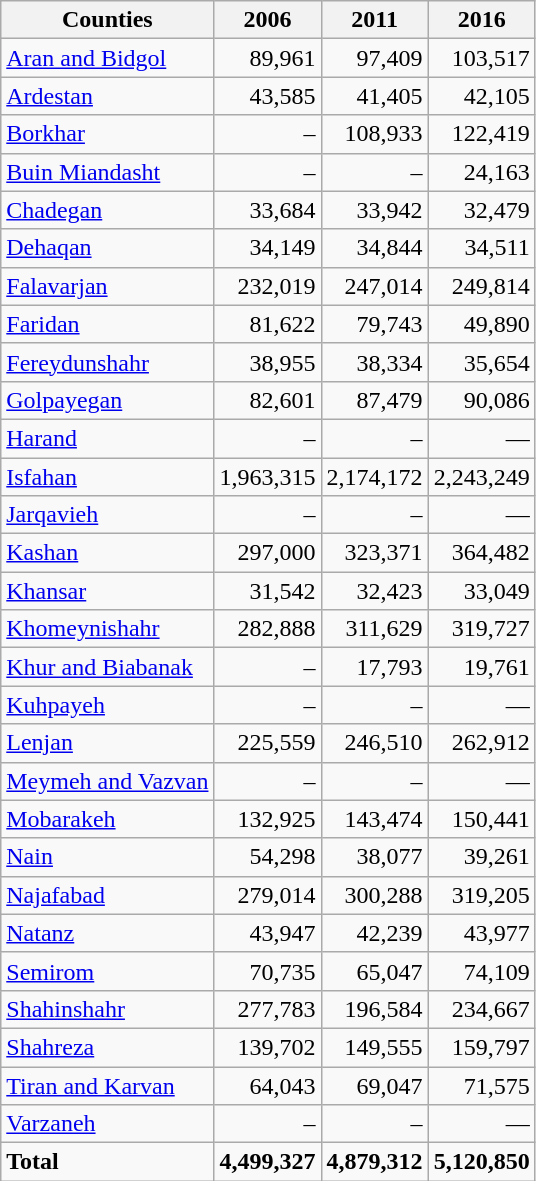<table class="wikitable">
<tr>
<th>Counties</th>
<th>2006</th>
<th>2011</th>
<th>2016</th>
</tr>
<tr>
<td><a href='#'>Aran and Bidgol</a></td>
<td style="text-align: right;">89,961</td>
<td style="text-align: right;">97,409</td>
<td style="text-align: right;">103,517</td>
</tr>
<tr>
<td><a href='#'>Ardestan</a></td>
<td style="text-align: right;">43,585</td>
<td style="text-align: right;">41,405</td>
<td style="text-align: right;">42,105</td>
</tr>
<tr>
<td><a href='#'>Borkhar</a></td>
<td style="text-align: right;">–</td>
<td style="text-align: right;">108,933</td>
<td style="text-align: right;">122,419</td>
</tr>
<tr>
<td><a href='#'>Buin Miandasht</a></td>
<td style="text-align: right;">–</td>
<td style="text-align: right;">–</td>
<td style="text-align: right;">24,163</td>
</tr>
<tr>
<td><a href='#'>Chadegan</a></td>
<td style="text-align: right;">33,684</td>
<td style="text-align: right;">33,942</td>
<td style="text-align: right;">32,479</td>
</tr>
<tr>
<td><a href='#'>Dehaqan</a></td>
<td style="text-align: right;">34,149</td>
<td style="text-align: right;">34,844</td>
<td style="text-align: right;">34,511</td>
</tr>
<tr>
<td><a href='#'>Falavarjan</a></td>
<td style="text-align: right;">232,019</td>
<td style="text-align: right;">247,014</td>
<td style="text-align: right;">249,814</td>
</tr>
<tr>
<td><a href='#'>Faridan</a></td>
<td style="text-align: right;">81,622</td>
<td style="text-align: right;">79,743</td>
<td style="text-align: right;">49,890</td>
</tr>
<tr>
<td><a href='#'>Fereydunshahr</a></td>
<td style="text-align: right;">38,955</td>
<td style="text-align: right;">38,334</td>
<td style="text-align: right;">35,654</td>
</tr>
<tr>
<td><a href='#'>Golpayegan</a></td>
<td style="text-align: right;">82,601</td>
<td style="text-align: right;">87,479</td>
<td style="text-align: right;">90,086</td>
</tr>
<tr>
<td><a href='#'>Harand</a></td>
<td style="text-align: right;">–</td>
<td style="text-align: right;">–</td>
<td style="text-align: right;">—</td>
</tr>
<tr>
<td><a href='#'>Isfahan</a></td>
<td style="text-align: right;">1,963,315</td>
<td style="text-align: right;">2,174,172</td>
<td style="text-align: right;">2,243,249</td>
</tr>
<tr>
<td><a href='#'>Jarqavieh</a></td>
<td style="text-align: right;">–</td>
<td style="text-align: right;">–</td>
<td style="text-align: right;">—</td>
</tr>
<tr>
<td><a href='#'>Kashan</a></td>
<td style="text-align: right;">297,000</td>
<td style="text-align: right;">323,371</td>
<td style="text-align: right;">364,482</td>
</tr>
<tr>
<td><a href='#'>Khansar</a></td>
<td style="text-align: right;">31,542</td>
<td style="text-align: right;">32,423</td>
<td style="text-align: right;">33,049</td>
</tr>
<tr>
<td><a href='#'>Khomeynishahr</a></td>
<td style="text-align: right;">282,888</td>
<td style="text-align: right;">311,629</td>
<td style="text-align: right;">319,727</td>
</tr>
<tr>
<td><a href='#'>Khur and Biabanak</a></td>
<td style="text-align: right;">–</td>
<td style="text-align: right;">17,793</td>
<td style="text-align: right;">19,761</td>
</tr>
<tr>
<td><a href='#'>Kuhpayeh</a></td>
<td style="text-align: right;">–</td>
<td style="text-align: right;">–</td>
<td style="text-align: right;">—</td>
</tr>
<tr>
<td><a href='#'>Lenjan</a></td>
<td style="text-align: right;">225,559</td>
<td style="text-align: right;">246,510</td>
<td style="text-align: right;">262,912</td>
</tr>
<tr>
<td><a href='#'>Meymeh and Vazvan</a></td>
<td style="text-align: right;">–</td>
<td style="text-align: right;">–</td>
<td style="text-align: right;">—</td>
</tr>
<tr>
<td><a href='#'>Mobarakeh</a></td>
<td style="text-align: right;">132,925</td>
<td style="text-align: right;">143,474</td>
<td style="text-align: right;">150,441</td>
</tr>
<tr>
<td><a href='#'>Nain</a></td>
<td style="text-align: right;">54,298</td>
<td style="text-align: right;">38,077</td>
<td style="text-align: right;">39,261</td>
</tr>
<tr>
<td><a href='#'>Najafabad</a></td>
<td style="text-align: right;">279,014</td>
<td style="text-align: right;">300,288</td>
<td style="text-align: right;">319,205</td>
</tr>
<tr>
<td><a href='#'>Natanz</a></td>
<td style="text-align: right;">43,947</td>
<td style="text-align: right;">42,239</td>
<td style="text-align: right;">43,977</td>
</tr>
<tr>
<td><a href='#'>Semirom</a></td>
<td style="text-align: right;">70,735</td>
<td style="text-align: right;">65,047</td>
<td style="text-align: right;">74,109</td>
</tr>
<tr>
<td><a href='#'>Shahinshahr</a></td>
<td style="text-align: right;">277,783</td>
<td style="text-align: right;">196,584</td>
<td style="text-align: right;">234,667</td>
</tr>
<tr>
<td><a href='#'>Shahreza</a></td>
<td style="text-align: right;">139,702</td>
<td style="text-align: right;">149,555</td>
<td style="text-align: right;">159,797</td>
</tr>
<tr>
<td><a href='#'>Tiran and Karvan</a></td>
<td style="text-align: right;">64,043</td>
<td style="text-align: right;">69,047</td>
<td style="text-align: right;">71,575</td>
</tr>
<tr>
<td><a href='#'>Varzaneh</a></td>
<td style="text-align: right;">–</td>
<td style="text-align: right;">–</td>
<td style="text-align: right;">—</td>
</tr>
<tr>
<td><strong>Total</strong></td>
<td style="text-align: right;"><strong>4,499,327</strong></td>
<td style="text-align: right;"><strong>4,879,312</strong></td>
<td style="text-align: right;"><strong>5,120,850</strong></td>
</tr>
</table>
